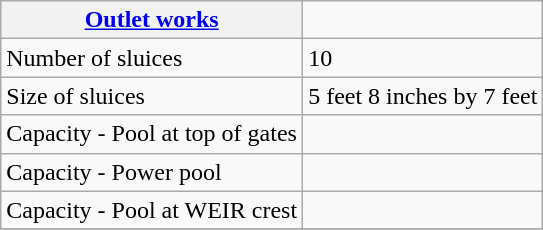<table class="wikitable">
<tr>
<th><a href='#'>Outlet works</a></th>
</tr>
<tr>
<td>Number of sluices</td>
<td>10</td>
</tr>
<tr>
<td>Size of sluices</td>
<td>5 feet 8 inches by 7 feet</td>
</tr>
<tr>
<td>Capacity - Pool at top of gates</td>
<td></td>
</tr>
<tr>
<td>Capacity - Power pool</td>
<td></td>
</tr>
<tr>
<td>Capacity - Pool at WEIR crest</td>
<td></td>
</tr>
<tr>
</tr>
</table>
